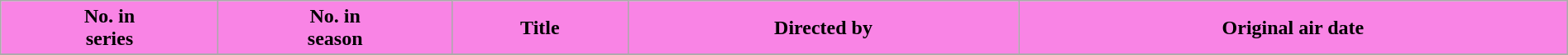<table class="wikitable plainrowheaders" style="width: 100%; margin: auto;">
<tr>
<th scope="col" style="background:#F984E5; color:#000;">No. in<br>series</th>
<th scope="col" style="background:#F984E5; color:#000;">No. in<br>season</th>
<th scope="col" style="background:#F984E5; color:#000;">Title</th>
<th scope="col" style="background:#F984E5; color:#000;">Directed by</th>
<th scope="col" style="background:#F984E5; color:#000;">Original air date</th>
</tr>
<tr>
</tr>
</table>
